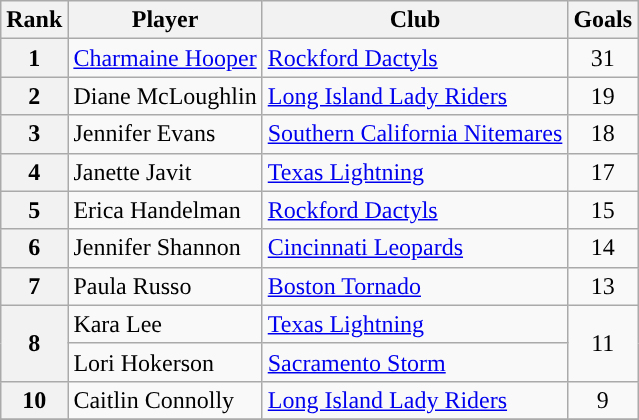<table class="wikitable">
<tr>
<th>Rank</th>
<th>Player</th>
<th>Club</th>
<th>Goals</th>
</tr>
<tr>
<th>1</th>
<td><a href='#'>Charmaine Hooper</a></td>
<td><a href='#'>Rockford Dactyls</a></td>
<td style="text-align:center;">31</td>
</tr>
<tr>
<th>2</th>
<td>Diane McLoughlin</td>
<td><a href='#'>Long Island Lady Riders</a></td>
<td style="text-align:center;">19</td>
</tr>
<tr>
<th>3</th>
<td>Jennifer Evans</td>
<td><a href='#'>Southern California Nitemares</a></td>
<td style="text-align:center;">18</td>
</tr>
<tr>
<th>4</th>
<td>Janette Javit</td>
<td><a href='#'>Texas Lightning</a></td>
<td style="text-align:center;">17</td>
</tr>
<tr>
<th>5</th>
<td>Erica Handelman</td>
<td><a href='#'>Rockford Dactyls</a></td>
<td style="text-align:center;">15</td>
</tr>
<tr>
<th>6</th>
<td>Jennifer Shannon</td>
<td><a href='#'>Cincinnati Leopards</a></td>
<td style="text-align:center;">14</td>
</tr>
<tr>
<th>7</th>
<td>Paula Russo</td>
<td><a href='#'>Boston Tornado</a></td>
<td style="text-align:center;">13</td>
</tr>
<tr>
<th rowspan="2">8</th>
<td>Kara Lee</td>
<td><a href='#'>Texas Lightning</a></td>
<td rowspan="2" ; style="text-align:center">11</td>
</tr>
<tr>
<td>Lori Hokerson</td>
<td><a href='#'>Sacramento Storm</a></td>
</tr>
<tr>
<th>10</th>
<td>Caitlin Connolly</td>
<td><a href='#'>Long Island Lady Riders</a></td>
<td style="text-align:center;">9</td>
</tr>
<tr>
</tr>
</table>
